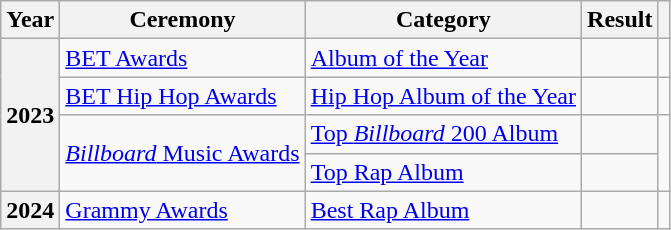<table class="wikitable sortable plainrowheaders" style="border:none; margin:0;">
<tr>
<th scope="col">Year</th>
<th scope="col">Ceremony</th>
<th scope="col">Category</th>
<th scope="col">Result</th>
<th scope="col" class="unsortable"></th>
</tr>
<tr>
<th scope="row" rowspan="4">2023</th>
<td><a href='#'>BET Awards</a></td>
<td><a href='#'>Album of the Year</a></td>
<td></td>
<td></td>
</tr>
<tr>
<td><a href='#'>BET Hip Hop Awards</a></td>
<td><a href='#'>Hip Hop Album of the Year</a></td>
<td></td>
<td></td>
</tr>
<tr>
<td rowspan="2"><a href='#'><em>Billboard</em> Music Awards</a></td>
<td><a href='#'>Top <em>Billboard</em> 200 Album</a></td>
<td></td>
<td rowspan="2"></td>
</tr>
<tr>
<td><a href='#'>Top Rap Album</a></td>
<td></td>
</tr>
<tr>
<th scope="row">2024</th>
<td><a href='#'>Grammy Awards</a></td>
<td><a href='#'>Best Rap Album</a></td>
<td></td>
<td></td>
</tr>
</table>
